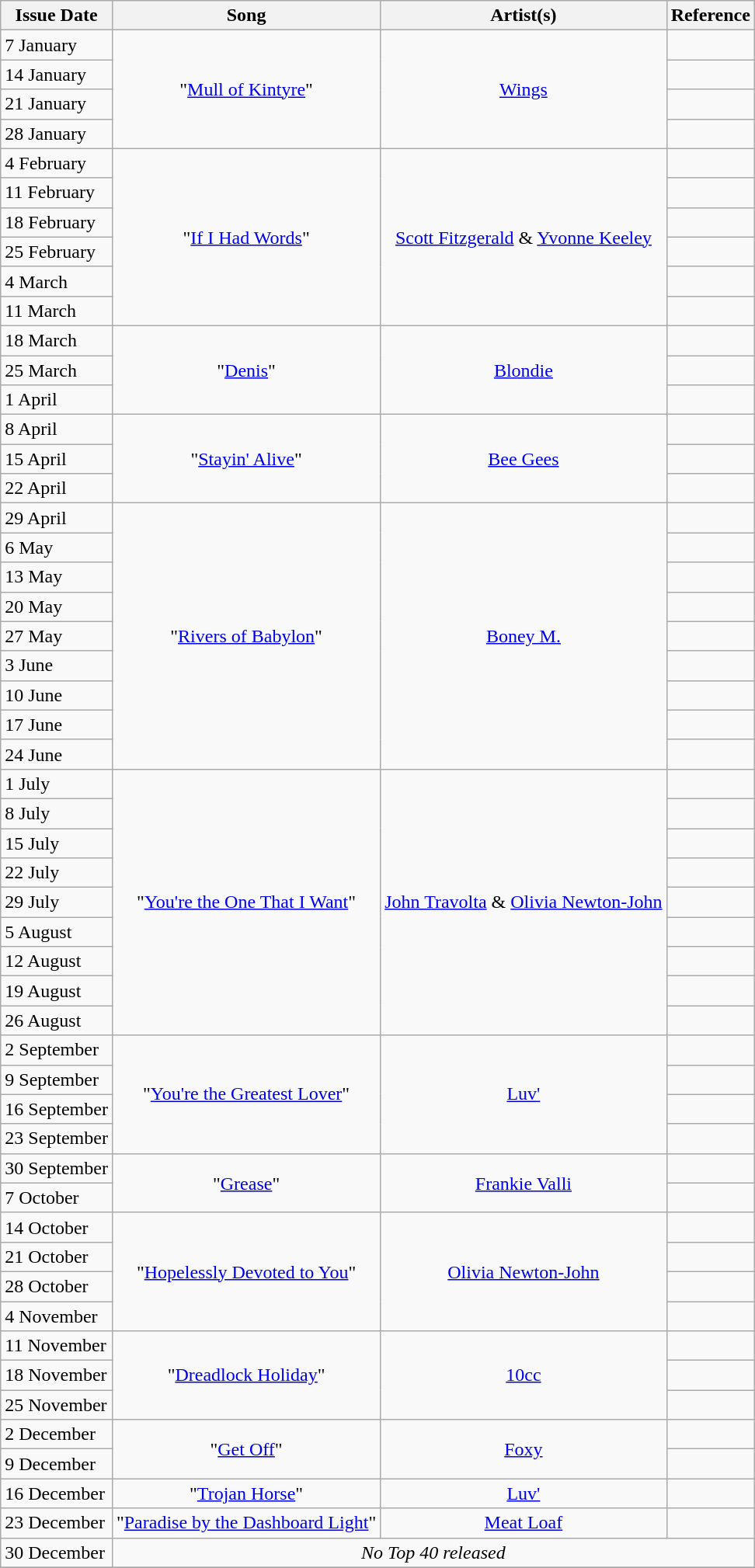<table class="wikitable">
<tr>
<th align="center">Issue Date</th>
<th align="center">Song</th>
<th align="center">Artist(s)</th>
<th align="center">Reference</th>
</tr>
<tr>
<td>7 January</td>
<td align="center" rowspan="4">"<a href='#'>Mull of Kintyre</a>"</td>
<td align="center" rowspan="4"><a href='#'>Wings</a></td>
<td align="center"></td>
</tr>
<tr>
<td>14 January</td>
<td align="center"></td>
</tr>
<tr>
<td>21 January</td>
<td align="center"></td>
</tr>
<tr>
<td>28 January</td>
<td align="center"></td>
</tr>
<tr>
<td>4 February</td>
<td align="center" rowspan="6">"<a href='#'>If I Had Words</a>"</td>
<td align="center" rowspan="6"><a href='#'>Scott Fitzgerald</a> & <a href='#'>Yvonne Keeley</a></td>
<td align="center"></td>
</tr>
<tr>
<td>11 February</td>
<td align="center"></td>
</tr>
<tr>
<td>18 February</td>
<td align="center"></td>
</tr>
<tr>
<td>25 February</td>
<td align="center"></td>
</tr>
<tr>
<td>4 March</td>
<td align="center"></td>
</tr>
<tr>
<td>11 March</td>
<td align="center"></td>
</tr>
<tr>
<td>18 March</td>
<td align="center" rowspan="3">"<a href='#'>Denis</a>"</td>
<td align="center" rowspan="3"><a href='#'>Blondie</a></td>
<td align="center"></td>
</tr>
<tr>
<td>25 March</td>
<td align="center"></td>
</tr>
<tr>
<td>1 April</td>
<td align="center"></td>
</tr>
<tr>
<td>8 April</td>
<td align="center" rowspan="3">"<a href='#'>Stayin' Alive</a>"</td>
<td align="center" rowspan="3"><a href='#'>Bee Gees</a></td>
<td align="center"></td>
</tr>
<tr>
<td>15 April</td>
<td align="center"></td>
</tr>
<tr>
<td>22 April</td>
<td align="center"></td>
</tr>
<tr>
<td>29 April</td>
<td align="center" rowspan="9">"<a href='#'>Rivers of Babylon</a>"</td>
<td align="center" rowspan="9"><a href='#'>Boney M.</a></td>
<td align="center"></td>
</tr>
<tr>
<td>6 May</td>
<td align="center"></td>
</tr>
<tr>
<td>13 May</td>
<td align="center"></td>
</tr>
<tr>
<td>20 May</td>
<td align="center"></td>
</tr>
<tr>
<td>27 May</td>
<td align="center"></td>
</tr>
<tr>
<td>3 June</td>
<td align="center"></td>
</tr>
<tr>
<td>10 June</td>
<td align="center"></td>
</tr>
<tr>
<td>17 June</td>
<td align="center"></td>
</tr>
<tr>
<td>24 June</td>
<td align="center"></td>
</tr>
<tr>
<td>1 July</td>
<td align="center" rowspan="9">"<a href='#'>You're the One That I Want</a>"</td>
<td align="center" rowspan="9"><a href='#'>John Travolta</a> & <a href='#'>Olivia Newton-John</a></td>
<td align="center"></td>
</tr>
<tr>
<td>8 July</td>
<td align="center"></td>
</tr>
<tr>
<td>15 July</td>
<td align="center"></td>
</tr>
<tr>
<td>22 July</td>
<td align="center"></td>
</tr>
<tr>
<td>29 July</td>
<td align="center"></td>
</tr>
<tr>
<td>5 August</td>
<td align="center"></td>
</tr>
<tr>
<td>12 August</td>
<td align="center"></td>
</tr>
<tr>
<td>19 August</td>
<td align="center"></td>
</tr>
<tr>
<td>26 August</td>
<td align="center"></td>
</tr>
<tr>
<td>2 September</td>
<td align="center" rowspan="4">"<a href='#'>You're the Greatest Lover</a>"</td>
<td align="center" rowspan="4"><a href='#'>Luv'</a></td>
<td align="center"></td>
</tr>
<tr>
<td>9 September</td>
<td align="center"></td>
</tr>
<tr>
<td>16 September</td>
<td align="center"></td>
</tr>
<tr>
<td>23 September</td>
<td align="center"></td>
</tr>
<tr>
<td>30 September</td>
<td align="center" rowspan="2">"<a href='#'>Grease</a>"</td>
<td align="center" rowspan="2"><a href='#'>Frankie Valli</a></td>
<td align="center"></td>
</tr>
<tr>
<td>7 October</td>
<td align="center"></td>
</tr>
<tr>
<td>14 October</td>
<td align="center" rowspan="4">"<a href='#'>Hopelessly Devoted to You</a>"</td>
<td align="center" rowspan="4"><a href='#'>Olivia Newton-John</a></td>
<td align="center"></td>
</tr>
<tr>
<td>21 October</td>
<td align="center"></td>
</tr>
<tr>
<td>28 October</td>
<td align="center"></td>
</tr>
<tr>
<td>4 November</td>
<td align="center"></td>
</tr>
<tr>
<td>11 November</td>
<td align="center" rowspan="3">"<a href='#'>Dreadlock Holiday</a>"</td>
<td align="center" rowspan="3"><a href='#'>10cc</a></td>
<td align="center"></td>
</tr>
<tr>
<td>18 November</td>
<td align="center"></td>
</tr>
<tr>
<td>25 November</td>
<td align="center"></td>
</tr>
<tr>
<td>2 December</td>
<td align="center" rowspan="2">"<a href='#'>Get Off</a>"</td>
<td align="center" rowspan="2"><a href='#'>Foxy</a></td>
<td align="center"></td>
</tr>
<tr>
<td>9 December</td>
<td align="center"></td>
</tr>
<tr>
<td>16 December</td>
<td align="center">"<a href='#'>Trojan Horse</a>"</td>
<td align="center"><a href='#'>Luv'</a></td>
<td align="center"></td>
</tr>
<tr>
<td>23 December</td>
<td align="center">"<a href='#'>Paradise by the Dashboard Light</a>"</td>
<td align="center"><a href='#'>Meat Loaf</a></td>
<td align="center"></td>
</tr>
<tr>
<td>30 December</td>
<td align="center" colspan="3"><em>No Top 40 released</em></td>
</tr>
<tr>
</tr>
</table>
